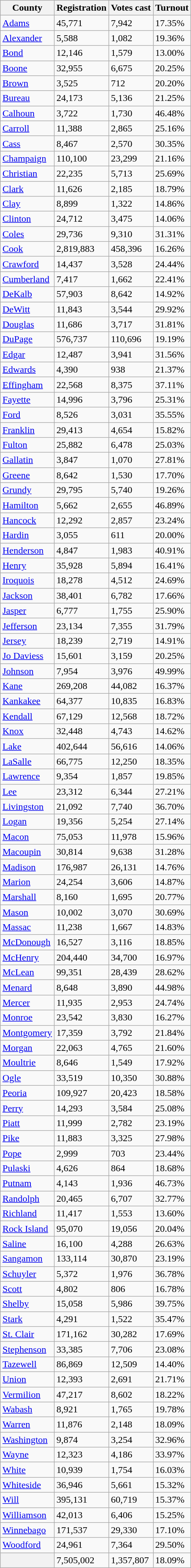<table class="wikitable collapsible collapsed sortable">
<tr>
<th>County</th>
<th>Registration</th>
<th>Votes cast</th>
<th>Turnout</th>
</tr>
<tr>
<td><a href='#'>Adams</a></td>
<td>45,771</td>
<td>7,942</td>
<td>17.35%</td>
</tr>
<tr>
<td><a href='#'>Alexander</a></td>
<td>5,588</td>
<td>1,082</td>
<td>19.36%</td>
</tr>
<tr>
<td><a href='#'>Bond</a></td>
<td>12,146</td>
<td>1,579</td>
<td>13.00%</td>
</tr>
<tr>
<td><a href='#'>Boone</a></td>
<td>32,955</td>
<td>6,675</td>
<td>20.25%</td>
</tr>
<tr>
<td><a href='#'>Brown</a></td>
<td>3,525</td>
<td>712</td>
<td>20.20%</td>
</tr>
<tr>
<td><a href='#'>Bureau</a></td>
<td>24,173</td>
<td>5,136</td>
<td>21.25%</td>
</tr>
<tr>
<td><a href='#'>Calhoun</a></td>
<td>3,722</td>
<td>1,730</td>
<td>46.48%</td>
</tr>
<tr>
<td><a href='#'>Carroll</a></td>
<td>11,388</td>
<td>2,865</td>
<td>25.16%</td>
</tr>
<tr>
<td><a href='#'>Cass</a></td>
<td>8,467</td>
<td>2,570</td>
<td>30.35%</td>
</tr>
<tr>
<td><a href='#'>Champaign</a></td>
<td>110,100</td>
<td>23,299</td>
<td>21.16%</td>
</tr>
<tr>
<td><a href='#'>Christian</a></td>
<td>22,235</td>
<td>5,713</td>
<td>25.69%</td>
</tr>
<tr>
<td><a href='#'>Clark</a></td>
<td>11,626</td>
<td>2,185</td>
<td>18.79%</td>
</tr>
<tr>
<td><a href='#'>Clay</a></td>
<td>8,899</td>
<td>1,322</td>
<td>14.86%</td>
</tr>
<tr>
<td><a href='#'>Clinton</a></td>
<td>24,712</td>
<td>3,475</td>
<td>14.06%</td>
</tr>
<tr>
<td><a href='#'>Coles</a></td>
<td>29,736</td>
<td>9,310</td>
<td>31.31%</td>
</tr>
<tr>
<td><a href='#'>Cook</a></td>
<td>2,819,883</td>
<td>458,396</td>
<td>16.26%</td>
</tr>
<tr>
<td><a href='#'>Crawford</a></td>
<td>14,437</td>
<td>3,528</td>
<td>24.44%</td>
</tr>
<tr>
<td><a href='#'>Cumberland</a></td>
<td>7,417</td>
<td>1,662</td>
<td>22.41%</td>
</tr>
<tr>
<td><a href='#'>DeKalb</a></td>
<td>57,903</td>
<td>8,642</td>
<td>14.92%</td>
</tr>
<tr>
<td><a href='#'>DeWitt</a></td>
<td>11,843</td>
<td>3,544</td>
<td>29.92%</td>
</tr>
<tr>
<td><a href='#'>Douglas</a></td>
<td>11,686</td>
<td>3,717</td>
<td>31.81%</td>
</tr>
<tr>
<td><a href='#'>DuPage</a></td>
<td>576,737</td>
<td>110,696</td>
<td>19.19%</td>
</tr>
<tr>
<td><a href='#'>Edgar</a></td>
<td>12,487</td>
<td>3,941</td>
<td>31.56%</td>
</tr>
<tr>
<td><a href='#'>Edwards</a></td>
<td>4,390</td>
<td>938</td>
<td>21.37%</td>
</tr>
<tr>
<td><a href='#'>Effingham</a></td>
<td>22,568</td>
<td>8,375</td>
<td>37.11%</td>
</tr>
<tr>
<td><a href='#'>Fayette</a></td>
<td>14,996</td>
<td>3,796</td>
<td>25.31%</td>
</tr>
<tr>
<td><a href='#'>Ford</a></td>
<td>8,526</td>
<td>3,031</td>
<td>35.55%</td>
</tr>
<tr>
<td><a href='#'>Franklin</a></td>
<td>29,413</td>
<td>4,654</td>
<td>15.82%</td>
</tr>
<tr>
<td><a href='#'>Fulton</a></td>
<td>25,882</td>
<td>6,478</td>
<td>25.03%</td>
</tr>
<tr>
<td><a href='#'>Gallatin</a></td>
<td>3,847</td>
<td>1,070</td>
<td>27.81%</td>
</tr>
<tr>
<td><a href='#'>Greene</a></td>
<td>8,642</td>
<td>1,530</td>
<td>17.70%</td>
</tr>
<tr>
<td><a href='#'>Grundy</a></td>
<td>29,795</td>
<td>5,740</td>
<td>19.26%</td>
</tr>
<tr>
<td><a href='#'>Hamilton</a></td>
<td>5,662</td>
<td>2,655</td>
<td>46.89%</td>
</tr>
<tr>
<td><a href='#'>Hancock</a></td>
<td>12,292</td>
<td>2,857</td>
<td>23.24%</td>
</tr>
<tr>
<td><a href='#'>Hardin</a></td>
<td>3,055</td>
<td>611</td>
<td>20.00%</td>
</tr>
<tr>
<td><a href='#'>Henderson</a></td>
<td>4,847</td>
<td>1,983</td>
<td>40.91%</td>
</tr>
<tr>
<td><a href='#'>Henry</a></td>
<td>35,928</td>
<td>5,894</td>
<td>16.41%</td>
</tr>
<tr>
<td><a href='#'>Iroquois</a></td>
<td>18,278</td>
<td>4,512</td>
<td>24.69%</td>
</tr>
<tr>
<td><a href='#'>Jackson</a></td>
<td>38,401</td>
<td>6,782</td>
<td>17.66%</td>
</tr>
<tr>
<td><a href='#'>Jasper</a></td>
<td>6,777</td>
<td>1,755</td>
<td>25.90%</td>
</tr>
<tr>
<td><a href='#'>Jefferson</a></td>
<td>23,134</td>
<td>7,355</td>
<td>31.79%</td>
</tr>
<tr>
<td><a href='#'>Jersey</a></td>
<td>18,239</td>
<td>2,719</td>
<td>14.91%</td>
</tr>
<tr>
<td><a href='#'>Jo Daviess</a></td>
<td>15,601</td>
<td>3,159</td>
<td>20.25%</td>
</tr>
<tr>
<td><a href='#'>Johnson</a></td>
<td>7,954</td>
<td>3,976</td>
<td>49.99%</td>
</tr>
<tr>
<td><a href='#'>Kane</a></td>
<td>269,208</td>
<td>44,082</td>
<td>16.37%</td>
</tr>
<tr>
<td><a href='#'>Kankakee</a></td>
<td>64,377</td>
<td>10,835</td>
<td>16.83%</td>
</tr>
<tr>
<td><a href='#'>Kendall</a></td>
<td>67,129</td>
<td>12,568</td>
<td>18.72%</td>
</tr>
<tr>
<td><a href='#'>Knox</a></td>
<td>32,448</td>
<td>4,743</td>
<td>14.62%</td>
</tr>
<tr>
<td><a href='#'>Lake</a></td>
<td>402,644</td>
<td>56,616</td>
<td>14.06%</td>
</tr>
<tr>
<td><a href='#'>LaSalle</a></td>
<td>66,775</td>
<td>12,250</td>
<td>18.35%</td>
</tr>
<tr>
<td><a href='#'>Lawrence</a></td>
<td>9,354</td>
<td>1,857</td>
<td>19.85%</td>
</tr>
<tr>
<td><a href='#'>Lee</a></td>
<td>23,312</td>
<td>6,344</td>
<td>27.21%</td>
</tr>
<tr>
<td><a href='#'>Livingston</a></td>
<td>21,092</td>
<td>7,740</td>
<td>36.70%</td>
</tr>
<tr>
<td><a href='#'>Logan</a></td>
<td>19,356</td>
<td>5,254</td>
<td>27.14%</td>
</tr>
<tr>
<td><a href='#'>Macon</a></td>
<td>75,053</td>
<td>11,978</td>
<td>15.96%</td>
</tr>
<tr>
<td><a href='#'>Macoupin</a></td>
<td>30,814</td>
<td>9,638</td>
<td>31.28%</td>
</tr>
<tr>
<td><a href='#'>Madison</a></td>
<td>176,987</td>
<td>26,131</td>
<td>14.76%</td>
</tr>
<tr>
<td><a href='#'>Marion</a></td>
<td>24,254</td>
<td>3,606</td>
<td>14.87%</td>
</tr>
<tr>
<td><a href='#'>Marshall</a></td>
<td>8,160</td>
<td>1,695</td>
<td>20.77%</td>
</tr>
<tr>
<td><a href='#'>Mason</a></td>
<td>10,002</td>
<td>3,070</td>
<td>30.69%</td>
</tr>
<tr>
<td><a href='#'>Massac</a></td>
<td>11,238</td>
<td>1,667</td>
<td>14.83%</td>
</tr>
<tr>
<td><a href='#'>McDonough</a></td>
<td>16,527</td>
<td>3,116</td>
<td>18.85%</td>
</tr>
<tr>
<td><a href='#'>McHenry</a></td>
<td>204,440</td>
<td>34,700</td>
<td>16.97%</td>
</tr>
<tr>
<td><a href='#'>McLean</a></td>
<td>99,351</td>
<td>28,439</td>
<td>28.62%</td>
</tr>
<tr>
<td><a href='#'>Menard</a></td>
<td>8,648</td>
<td>3,890</td>
<td>44.98%</td>
</tr>
<tr>
<td><a href='#'>Mercer</a></td>
<td>11,935</td>
<td>2,953</td>
<td>24.74%</td>
</tr>
<tr>
<td><a href='#'>Monroe</a></td>
<td>23,542</td>
<td>3,830</td>
<td>16.27%</td>
</tr>
<tr>
<td><a href='#'>Montgomery</a></td>
<td>17,359</td>
<td>3,792</td>
<td>21.84%</td>
</tr>
<tr>
<td><a href='#'>Morgan</a></td>
<td>22,063</td>
<td>4,765</td>
<td>21.60%</td>
</tr>
<tr>
<td><a href='#'>Moultrie</a></td>
<td>8,646</td>
<td>1,549</td>
<td>17.92%</td>
</tr>
<tr>
<td><a href='#'>Ogle</a></td>
<td>33,519</td>
<td>10,350</td>
<td>30.88%</td>
</tr>
<tr>
<td><a href='#'>Peoria</a></td>
<td>109,927</td>
<td>20,423</td>
<td>18.58%</td>
</tr>
<tr>
<td><a href='#'>Perry</a></td>
<td>14,293</td>
<td>3,584</td>
<td>25.08%</td>
</tr>
<tr>
<td><a href='#'>Piatt</a></td>
<td>11,999</td>
<td>2,782</td>
<td>23.19%</td>
</tr>
<tr>
<td><a href='#'>Pike</a></td>
<td>11,883</td>
<td>3,325</td>
<td>27.98%</td>
</tr>
<tr>
<td><a href='#'>Pope</a></td>
<td>2,999</td>
<td>703</td>
<td>23.44%</td>
</tr>
<tr>
<td><a href='#'>Pulaski</a></td>
<td>4,626</td>
<td>864</td>
<td>18.68%</td>
</tr>
<tr>
<td><a href='#'>Putnam</a></td>
<td>4,143</td>
<td>1,936</td>
<td>46.73%</td>
</tr>
<tr>
<td><a href='#'>Randolph</a></td>
<td>20,465</td>
<td>6,707</td>
<td>32.77%</td>
</tr>
<tr>
<td><a href='#'>Richland</a></td>
<td>11,417</td>
<td>1,553</td>
<td>13.60%</td>
</tr>
<tr>
<td><a href='#'>Rock Island</a></td>
<td>95,070</td>
<td>19,056</td>
<td>20.04%</td>
</tr>
<tr>
<td><a href='#'>Saline</a></td>
<td>16,100</td>
<td>4,288</td>
<td>26.63%</td>
</tr>
<tr>
<td><a href='#'>Sangamon</a></td>
<td>133,114</td>
<td>30,870</td>
<td>23.19%</td>
</tr>
<tr>
<td><a href='#'>Schuyler</a></td>
<td>5,372</td>
<td>1,976</td>
<td>36.78%</td>
</tr>
<tr>
<td><a href='#'>Scott</a></td>
<td>4,802</td>
<td>806</td>
<td>16.78%</td>
</tr>
<tr>
<td><a href='#'>Shelby</a></td>
<td>15,058</td>
<td>5,986</td>
<td>39.75%</td>
</tr>
<tr>
<td><a href='#'>Stark</a></td>
<td>4,291</td>
<td>1,522</td>
<td>35.47%</td>
</tr>
<tr>
<td><a href='#'>St. Clair</a></td>
<td>171,162</td>
<td>30,282</td>
<td>17.69%</td>
</tr>
<tr>
<td><a href='#'>Stephenson</a></td>
<td>33,385</td>
<td>7,706</td>
<td>23.08%</td>
</tr>
<tr>
<td><a href='#'>Tazewell</a></td>
<td>86,869</td>
<td>12,509</td>
<td>14.40%</td>
</tr>
<tr>
<td><a href='#'>Union</a></td>
<td>12,393</td>
<td>2,691</td>
<td>21.71%</td>
</tr>
<tr>
<td><a href='#'>Vermilion</a></td>
<td>47,217</td>
<td>8,602</td>
<td>18.22%</td>
</tr>
<tr>
<td><a href='#'>Wabash</a></td>
<td>8,921</td>
<td>1,765</td>
<td>19.78%</td>
</tr>
<tr>
<td><a href='#'>Warren</a></td>
<td>11,876</td>
<td>2,148</td>
<td>18.09%</td>
</tr>
<tr>
<td><a href='#'>Washington</a></td>
<td>9,874</td>
<td>3,254</td>
<td>32.96%</td>
</tr>
<tr>
<td><a href='#'>Wayne</a></td>
<td>12,323</td>
<td>4,186</td>
<td>33.97%</td>
</tr>
<tr>
<td><a href='#'>White</a></td>
<td>10,939</td>
<td>1,754</td>
<td>16.03%</td>
</tr>
<tr>
<td><a href='#'>Whiteside</a></td>
<td>36,946</td>
<td>5,661</td>
<td>15.32%</td>
</tr>
<tr>
<td><a href='#'>Will</a></td>
<td>395,131</td>
<td>60,719</td>
<td>15.37%</td>
</tr>
<tr>
<td><a href='#'>Williamson</a></td>
<td>42,013</td>
<td>6,406</td>
<td>15.25%</td>
</tr>
<tr>
<td><a href='#'>Winnebago</a></td>
<td>171,537</td>
<td>29,330</td>
<td>17.10%</td>
</tr>
<tr>
<td><a href='#'>Woodford</a></td>
<td>24,961</td>
<td>7,364</td>
<td>29.50%</td>
</tr>
<tr>
<th></th>
<td>7,505,002</td>
<td>1,357,807</td>
<td>18.09%</td>
</tr>
</table>
